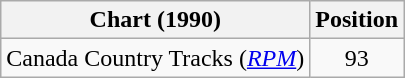<table class="wikitable sortable">
<tr>
<th scope="col">Chart (1990)</th>
<th scope="col">Position</th>
</tr>
<tr>
<td>Canada Country Tracks (<em><a href='#'>RPM</a></em>)</td>
<td align="center">93</td>
</tr>
</table>
